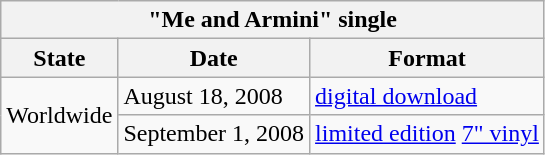<table class="wikitable">
<tr>
<th colspan="3">"Me and Armini" single</th>
</tr>
<tr>
<th>State</th>
<th>Date</th>
<th>Format</th>
</tr>
<tr>
<td rowspan="2">Worldwide</td>
<td>August 18, 2008</td>
<td><a href='#'>digital download</a></td>
</tr>
<tr>
<td>September 1, 2008</td>
<td><a href='#'>limited edition</a> <a href='#'>7" vinyl</a></td>
</tr>
</table>
